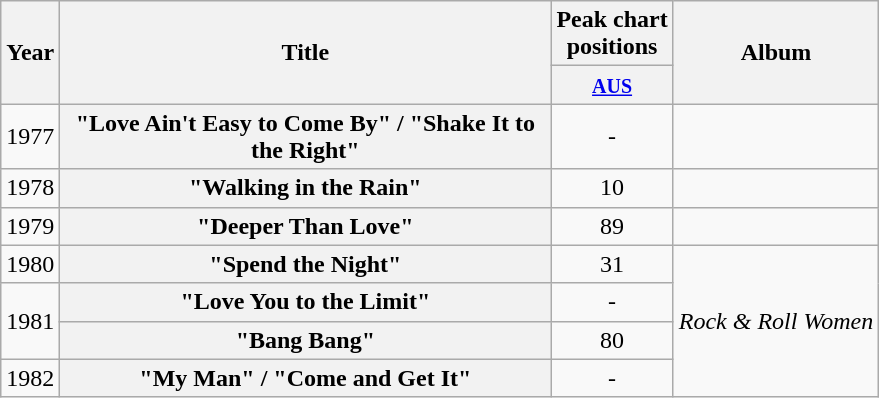<table class="wikitable plainrowheaders" style="text-align:center;" border="1">
<tr>
<th scope="col" rowspan="2">Year</th>
<th scope="col" rowspan="2" style="width:20em;">Title</th>
<th scope="col" colspan="1">Peak chart<br>positions</th>
<th scope="col" rowspan="2">Album</th>
</tr>
<tr>
<th scope="col" style="text-align:center;"><small><a href='#'>AUS</a></small><br></th>
</tr>
<tr>
<td>1977</td>
<th scope="row">"Love Ain't Easy to Come By" / "Shake It to the Right"</th>
<td style="text-align:center;">-</td>
<td></td>
</tr>
<tr>
<td>1978</td>
<th scope="row">"Walking in the Rain"</th>
<td style="text-align:center;">10</td>
<td></td>
</tr>
<tr>
<td>1979</td>
<th scope="row">"Deeper Than Love"</th>
<td style="text-align:center;">89</td>
<td></td>
</tr>
<tr>
<td>1980</td>
<th scope="row">"Spend the Night"</th>
<td style="text-align:center;">31</td>
<td rowspan="4"><em>Rock & Roll Women</em></td>
</tr>
<tr>
<td rowspan="2">1981</td>
<th scope="row">"Love You to the Limit"</th>
<td style="text-align:center;">-</td>
</tr>
<tr>
<th scope="row">"Bang Bang"</th>
<td style="text-align:center;">80</td>
</tr>
<tr>
<td>1982</td>
<th scope="row">"My Man" / "Come and Get It"</th>
<td style="text-align:center;">-</td>
</tr>
</table>
